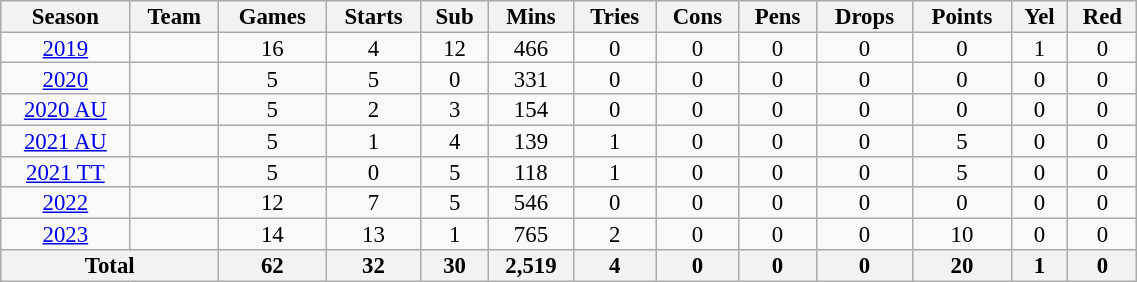<table class="wikitable" style="text-align:center; line-height:90%; font-size:95%; width:60%;">
<tr>
<th>Season</th>
<th>Team</th>
<th>Games</th>
<th>Starts</th>
<th>Sub</th>
<th>Mins</th>
<th>Tries</th>
<th>Cons</th>
<th>Pens</th>
<th>Drops</th>
<th>Points</th>
<th>Yel</th>
<th>Red</th>
</tr>
<tr>
<td><a href='#'>2019</a></td>
<td></td>
<td>16</td>
<td>4</td>
<td>12</td>
<td>466</td>
<td>0</td>
<td>0</td>
<td>0</td>
<td>0</td>
<td>0</td>
<td>1</td>
<td>0</td>
</tr>
<tr>
<td><a href='#'>2020</a></td>
<td></td>
<td>5</td>
<td>5</td>
<td>0</td>
<td>331</td>
<td>0</td>
<td>0</td>
<td>0</td>
<td>0</td>
<td>0</td>
<td>0</td>
<td>0</td>
</tr>
<tr>
<td><a href='#'>2020 AU</a></td>
<td></td>
<td>5</td>
<td>2</td>
<td>3</td>
<td>154</td>
<td>0</td>
<td>0</td>
<td>0</td>
<td>0</td>
<td>0</td>
<td>0</td>
<td>0</td>
</tr>
<tr>
<td><a href='#'>2021 AU</a></td>
<td></td>
<td>5</td>
<td>1</td>
<td>4</td>
<td>139</td>
<td>1</td>
<td>0</td>
<td>0</td>
<td>0</td>
<td>5</td>
<td>0</td>
<td>0</td>
</tr>
<tr>
<td><a href='#'>2021 TT</a></td>
<td></td>
<td>5</td>
<td>0</td>
<td>5</td>
<td>118</td>
<td>1</td>
<td>0</td>
<td>0</td>
<td>0</td>
<td>5</td>
<td>0</td>
<td>0</td>
</tr>
<tr>
<td><a href='#'>2022</a></td>
<td></td>
<td>12</td>
<td>7</td>
<td>5</td>
<td>546</td>
<td>0</td>
<td>0</td>
<td>0</td>
<td>0</td>
<td>0</td>
<td>0</td>
<td>0</td>
</tr>
<tr>
<td><a href='#'>2023</a></td>
<td></td>
<td>14</td>
<td>13</td>
<td>1</td>
<td>765</td>
<td>2</td>
<td>0</td>
<td>0</td>
<td>0</td>
<td>10</td>
<td>0</td>
<td>0</td>
</tr>
<tr>
<th colspan="2">Total</th>
<th>62</th>
<th>32</th>
<th>30</th>
<th>2,519</th>
<th>4</th>
<th>0</th>
<th>0</th>
<th>0</th>
<th>20</th>
<th>1</th>
<th>0</th>
</tr>
</table>
